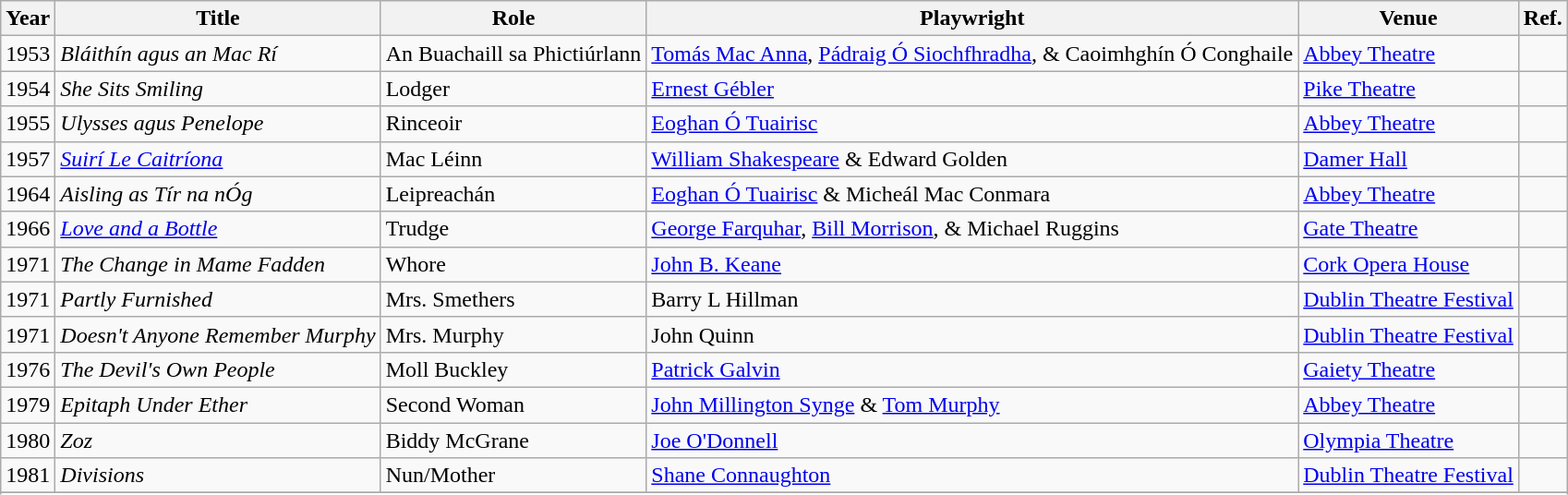<table class="wikitable sortable">
<tr>
<th>Year</th>
<th>Title</th>
<th>Role</th>
<th>Playwright</th>
<th>Venue</th>
<th class=unsortable>Ref.</th>
</tr>
<tr>
<td>1953</td>
<td><em>Bláithín agus an Mac Rí</em></td>
<td>An Buachaill sa Phictiúrlann</td>
<td><a href='#'>Tomás Mac Anna</a>,  <a href='#'>Pádraig Ó Siochfhradha</a>, & Caoimhghín Ó Conghaile</td>
<td><a href='#'>Abbey Theatre</a></td>
<td></td>
</tr>
<tr>
<td>1954</td>
<td><em>She Sits Smiling</em></td>
<td>Lodger</td>
<td><a href='#'>Ernest Gébler</a></td>
<td><a href='#'>Pike Theatre</a></td>
<td></td>
</tr>
<tr>
<td>1955</td>
<td><em>Ulysses agus Penelope</em></td>
<td>Rinceoir</td>
<td><a href='#'>Eoghan Ó Tuairisc</a></td>
<td><a href='#'>Abbey Theatre</a></td>
<td></td>
</tr>
<tr>
<td>1957</td>
<td><em><a href='#'>Suirí Le Caitríona</a></em></td>
<td>Mac Léinn</td>
<td><a href='#'>William Shakespeare</a> & Edward Golden</td>
<td><a href='#'>Damer Hall</a></td>
<td></td>
</tr>
<tr>
<td>1964</td>
<td><em>Aisling as Tír na nÓg</em></td>
<td>Leipreachán</td>
<td><a href='#'>Eoghan Ó Tuairisc</a> & Micheál Mac Conmara</td>
<td><a href='#'>Abbey Theatre</a></td>
<td></td>
</tr>
<tr>
<td>1966</td>
<td><em><a href='#'>Love and a Bottle</a></em></td>
<td>Trudge</td>
<td><a href='#'>George Farquhar</a>, <a href='#'>Bill Morrison</a>, & Michael Ruggins</td>
<td><a href='#'>Gate Theatre</a></td>
<td></td>
</tr>
<tr>
<td>1971</td>
<td><em>The Change in Mame Fadden</em></td>
<td>Whore</td>
<td><a href='#'>John B. Keane</a></td>
<td><a href='#'>Cork Opera House</a></td>
<td></td>
</tr>
<tr>
<td>1971</td>
<td><em>Partly Furnished</em></td>
<td>Mrs. Smethers</td>
<td>Barry L Hillman</td>
<td><a href='#'>Dublin Theatre Festival</a></td>
<td></td>
</tr>
<tr>
<td>1971</td>
<td><em>Doesn't Anyone Remember Murphy</em></td>
<td>Mrs. Murphy</td>
<td>John Quinn</td>
<td><a href='#'>Dublin Theatre Festival</a></td>
<td></td>
</tr>
<tr>
<td>1976</td>
<td><em>The Devil's Own People</em></td>
<td>Moll Buckley</td>
<td><a href='#'>Patrick Galvin</a></td>
<td><a href='#'>Gaiety Theatre</a></td>
<td></td>
</tr>
<tr>
<td>1979</td>
<td><em>Epitaph Under Ether</em></td>
<td>Second Woman</td>
<td><a href='#'>John Millington Synge</a> & <a href='#'>Tom Murphy</a></td>
<td><a href='#'>Abbey Theatre</a></td>
<td></td>
</tr>
<tr>
<td>1980</td>
<td><em>Zoz</em></td>
<td>Biddy McGrane</td>
<td><a href='#'>Joe O'Donnell</a></td>
<td><a href='#'>Olympia Theatre</a></td>
<td></td>
</tr>
<tr>
<td>1981</td>
<td><em>Divisions</em></td>
<td>Nun/Mother</td>
<td><a href='#'>Shane Connaughton</a></td>
<td><a href='#'>Dublin Theatre Festival</a></td>
<td></td>
</tr>
<tr>
</tr>
<tr>
</tr>
</table>
